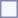<table style="border:1px solid #8888aa; background-color:#f7f8ff; padding:5px; font-size:95%; margin: 0px 12px 12px 0px;">
</table>
